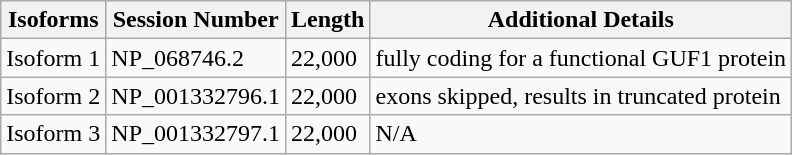<table class="wikitable">
<tr>
<th>Isoforms</th>
<th>Session Number</th>
<th>Length</th>
<th>Additional Details</th>
</tr>
<tr>
<td>Isoform 1</td>
<td>NP_068746.2</td>
<td>22,000</td>
<td>fully coding for a functional GUF1 protein</td>
</tr>
<tr>
<td>Isoform 2</td>
<td>NP_001332796.1</td>
<td>22,000</td>
<td>exons skipped, results in truncated protein</td>
</tr>
<tr>
<td>Isoform 3</td>
<td>NP_001332797.1</td>
<td>22,000</td>
<td>N/A</td>
</tr>
</table>
